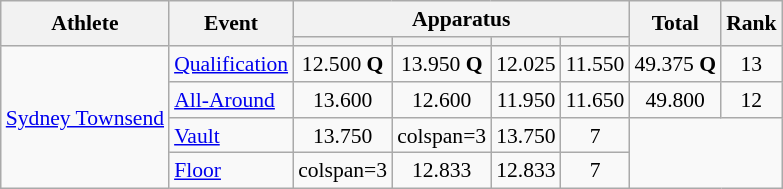<table class="wikitable" style="font-size:90%">
<tr>
<th rowspan=2>Athlete</th>
<th rowspan=2>Event</th>
<th colspan =4>Apparatus</th>
<th rowspan=2>Total</th>
<th rowspan=2>Rank</th>
</tr>
<tr style="font-size:95%">
<th></th>
<th></th>
<th></th>
<th></th>
</tr>
<tr align=center>
<td align=left rowspan=4><a href='#'>Sydney Townsend</a></td>
<td align=left><a href='#'>Qualification</a></td>
<td>12.500 <strong>Q</strong></td>
<td>13.950 <strong>Q</strong></td>
<td>12.025</td>
<td>11.550</td>
<td>49.375 <strong>Q</strong></td>
<td>13</td>
</tr>
<tr align=center>
<td align=left><a href='#'>All-Around</a></td>
<td>13.600</td>
<td>12.600</td>
<td>11.950</td>
<td>11.650</td>
<td>49.800</td>
<td>12</td>
</tr>
<tr align=center>
<td align=left><a href='#'>Vault</a></td>
<td>13.750</td>
<td>colspan=3 </td>
<td>13.750</td>
<td>7</td>
</tr>
<tr align=center>
<td align=left><a href='#'>Floor</a></td>
<td>colspan=3 </td>
<td>12.833</td>
<td>12.833</td>
<td>7</td>
</tr>
</table>
